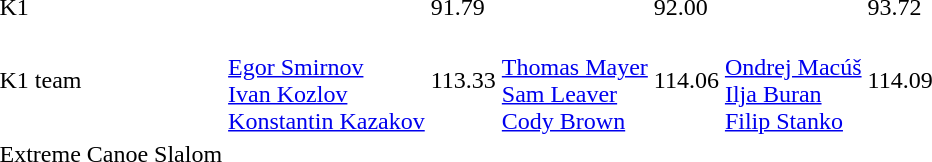<table>
<tr>
<td>K1</td>
<td></td>
<td>91.79</td>
<td></td>
<td>92.00</td>
<td></td>
<td>93.72</td>
</tr>
<tr>
<td>K1 team</td>
<td><br><a href='#'>Egor Smirnov</a><br><a href='#'>Ivan Kozlov</a><br><a href='#'>Konstantin Kazakov</a></td>
<td>113.33</td>
<td><br><a href='#'>Thomas Mayer</a><br><a href='#'>Sam Leaver</a><br><a href='#'>Cody Brown</a></td>
<td>114.06</td>
<td><br><a href='#'>Ondrej Macúš</a><br><a href='#'>Ilja Buran</a><br><a href='#'>Filip Stanko</a></td>
<td>114.09</td>
</tr>
<tr>
<td>Extreme Canoe Slalom</td>
<td></td>
<td></td>
<td></td>
<td></td>
<td></td>
<td></td>
</tr>
</table>
